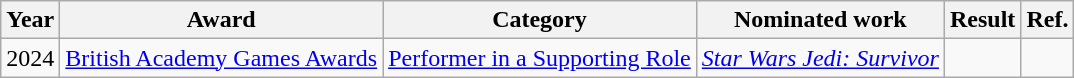<table class=wikitable>
<tr>
<th scope="col">Year</th>
<th scope="col">Award</th>
<th scope="col">Category</th>
<th scope="col">Nominated work</th>
<th scope="col">Result</th>
<th>Ref.</th>
</tr>
<tr>
<td style="text-align:center;">2024</td>
<td><a href='#'>British Academy Games Awards</a></td>
<td><a href='#'>Performer in a Supporting Role</a></td>
<td><em><a href='#'>Star Wars Jedi: Survivor</a></em></td>
<td></td>
<td style="text-align:center;"></td>
</tr>
</table>
